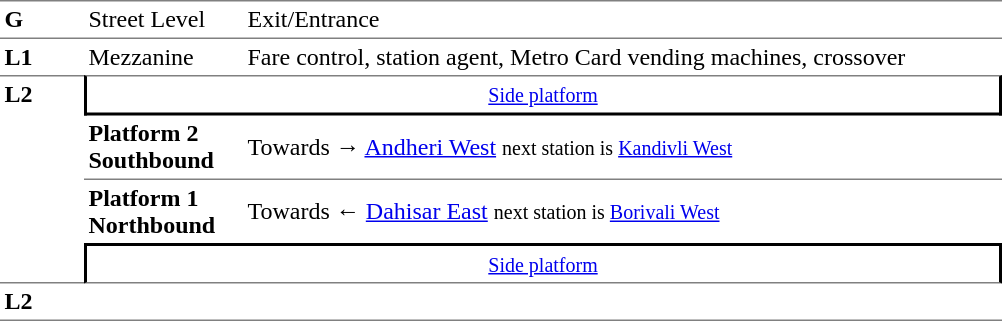<table cellspacing="0" cellpadding="3" border="0">
<tr>
<td style="border-bottom:solid 1px gray;border-top:solid 1px gray;" width="50" valign="top"><strong>G</strong></td>
<td style="border-top:solid 1px gray;border-bottom:solid 1px gray;" width="100" valign="top">Street Level</td>
<td style="border-top:solid 1px gray;border-bottom:solid 1px gray;" width="500" valign="top">Exit/Entrance</td>
</tr>
<tr>
<td valign="top"><strong>L1</strong></td>
<td valign="top">Mezzanine</td>
<td valign="top">Fare control, station agent, Metro Card vending machines, crossover</td>
</tr>
<tr>
<td rowspan="4" style="border-top:solid 1px gray;border-bottom:solid 1px gray;" width="50" valign="top"><strong>L2</strong></td>
<td colspan="2" style="border-top:solid 1px gray;border-right:solid 2px black;border-left:solid 2px black;border-bottom:solid 2px black;text-align:center;"><small><a href='#'>Side platform</a></small></td>
</tr>
<tr>
<td style="border-bottom:solid 1px gray;" width="100"><span><strong>Platform 2</strong><br><strong>Southbound</strong></span></td>
<td style="border-bottom:solid 1px gray;" width="500">Towards → <a href='#'>Andheri West</a> <small>next station is <a href='#'>Kandivli West</a></small></td>
</tr>
<tr>
<td><span><strong>Platform 1</strong><br><strong>Northbound</strong></span></td>
<td>Towards ← <a href='#'>Dahisar East</a> <small>next station is <a href='#'>Borivali West</a></small></td>
</tr>
<tr>
<td colspan="2" style="border-top:solid 2px black;border-right:solid 2px black;border-left:solid 2px black;border-bottom:solid 1px gray;" align="center"><small><a href='#'>Side platform</a></small></td>
</tr>
<tr>
<td rowspan="2" style="border-bottom:solid 1px gray;" width="50" valign="top"><strong>L2</strong></td>
<td style="border-bottom:solid 1px gray;" width="100"></td>
<td style="border-bottom:solid 1px gray;" width="500"></td>
</tr>
<tr>
</tr>
</table>
